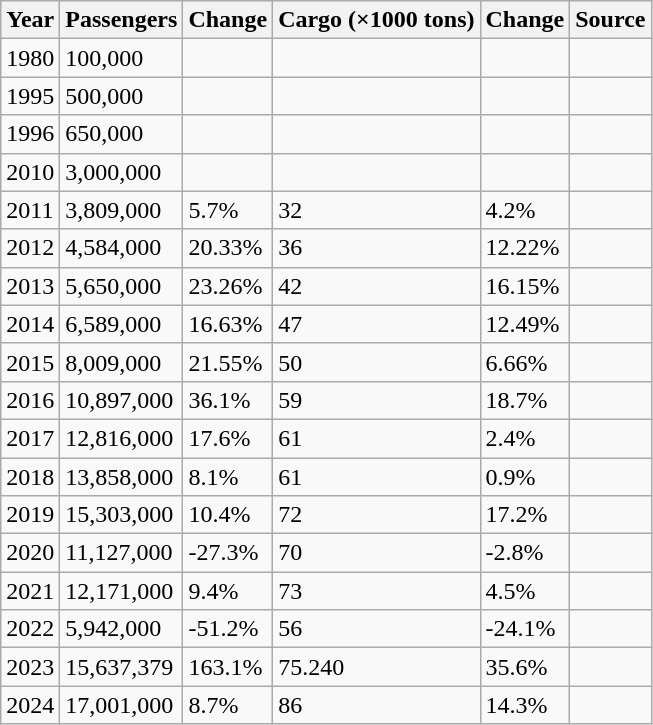<table class="wikitable">
<tr>
<th>Year</th>
<th>Passengers</th>
<th>Change</th>
<th>Cargo (×1000 tons)</th>
<th>Change</th>
<th>Source</th>
</tr>
<tr>
<td>1980</td>
<td>100,000</td>
<td></td>
<td></td>
<td></td>
<td></td>
</tr>
<tr>
<td>1995</td>
<td>500,000</td>
<td></td>
<td></td>
<td></td>
<td></td>
</tr>
<tr>
<td>1996</td>
<td>650,000</td>
<td></td>
<td></td>
<td></td>
<td></td>
</tr>
<tr>
<td>2010</td>
<td>3,000,000</td>
<td></td>
<td></td>
<td></td>
<td></td>
</tr>
<tr>
<td>2011</td>
<td>3,809,000</td>
<td> 5.7%</td>
<td>32</td>
<td> 4.2%</td>
<td></td>
</tr>
<tr>
<td>2012</td>
<td>4,584,000</td>
<td> 20.33%</td>
<td>36</td>
<td> 12.22%</td>
<td></td>
</tr>
<tr>
<td>2013</td>
<td>5,650,000</td>
<td> 23.26%</td>
<td>42</td>
<td> 16.15%</td>
<td></td>
</tr>
<tr>
<td>2014</td>
<td>6,589,000</td>
<td> 16.63%</td>
<td>47</td>
<td> 12.49%</td>
<td></td>
</tr>
<tr>
<td>2015</td>
<td>8,009,000</td>
<td> 21.55%</td>
<td>50</td>
<td> 6.66%</td>
<td></td>
</tr>
<tr>
<td>2016</td>
<td>10,897,000</td>
<td> 36.1%</td>
<td>59</td>
<td> 18.7%</td>
<td></td>
</tr>
<tr>
<td>2017</td>
<td>12,816,000</td>
<td> 17.6%</td>
<td>61</td>
<td> 2.4%</td>
<td></td>
</tr>
<tr>
<td>2018</td>
<td>13,858,000</td>
<td> 8.1%</td>
<td>61</td>
<td> 0.9%</td>
<td></td>
</tr>
<tr>
<td>2019</td>
<td>15,303,000</td>
<td> 10.4%</td>
<td>72</td>
<td> 17.2%</td>
<td></td>
</tr>
<tr>
<td>2020</td>
<td>11,127,000</td>
<td> -27.3%</td>
<td>70</td>
<td> -2.8%</td>
<td></td>
</tr>
<tr>
<td>2021</td>
<td>12,171,000</td>
<td> 9.4%</td>
<td>73</td>
<td> 4.5%</td>
<td></td>
</tr>
<tr>
<td>2022</td>
<td>5,942,000</td>
<td> -51.2%</td>
<td>56</td>
<td> -24.1%</td>
<td></td>
</tr>
<tr>
<td>2023</td>
<td>15,637,379</td>
<td> 163.1%</td>
<td>75.240</td>
<td> 35.6%</td>
<td></td>
</tr>
<tr>
<td>2024</td>
<td>17,001,000</td>
<td> 8.7%</td>
<td>86</td>
<td> 14.3%</td>
<td></td>
</tr>
</table>
